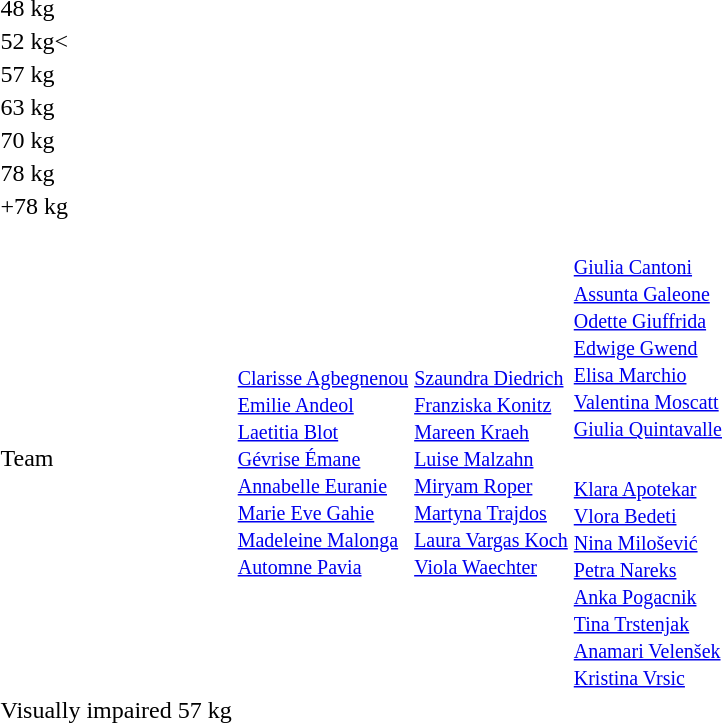<table>
<tr>
<td rowspan=2>48 kg</td>
<td rowspan=2></td>
<td rowspan=2></td>
<td></td>
</tr>
<tr>
<td></td>
</tr>
<tr>
<td rowspan=2>52 kg<</td>
<td rowspan=2></td>
<td rowspan=2></td>
<td></td>
</tr>
<tr>
<td></td>
</tr>
<tr>
<td rowspan=2>57 kg</td>
<td rowspan=2></td>
<td rowspan=2></td>
<td></td>
</tr>
<tr>
<td></td>
</tr>
<tr>
<td rowspan=2>63 kg</td>
<td rowspan=2></td>
<td rowspan=2></td>
<td></td>
</tr>
<tr>
<td></td>
</tr>
<tr>
<td rowspan=2>70 kg</td>
<td rowspan=2></td>
<td rowspan=2></td>
<td></td>
</tr>
<tr>
<td></td>
</tr>
<tr>
<td rowspan=2>78 kg</td>
<td rowspan=2></td>
<td rowspan=2></td>
<td></td>
</tr>
<tr>
<td></td>
</tr>
<tr>
<td rowspan=2>+78 kg</td>
<td rowspan=2></td>
<td rowspan=2></td>
<td></td>
</tr>
<tr>
<td></td>
</tr>
<tr>
<td rowspan=2>Team<br></td>
<td rowspan=2> <br> <small> <a href='#'>Clarisse Agbegnenou</a> <br> <a href='#'>Emilie Andeol</a> <br> <a href='#'>Laetitia Blot</a> <br> <a href='#'>Gévrise Émane</a> <br> <a href='#'>Annabelle Euranie</a> <br> <a href='#'>Marie Eve Gahie</a> <br> <a href='#'>Madeleine Malonga</a> <br> <a href='#'>Automne Pavia</a> </small></td>
<td rowspan=2> <br> <small> <a href='#'>Szaundra Diedrich</a> <br> <a href='#'>Franziska Konitz</a> <br> <a href='#'>Mareen Kraeh</a> <br> <a href='#'>Luise Malzahn</a> <br> <a href='#'>Miryam Roper</a> <br> <a href='#'>Martyna Trajdos</a> <br> <a href='#'>Laura Vargas Koch</a> <br> <a href='#'>Viola Waechter</a> </small></td>
<td> <br> <small> <a href='#'>Giulia Cantoni</a> <br> <a href='#'>Assunta Galeone</a> <br> <a href='#'>Odette Giuffrida</a> <br> <a href='#'>Edwige Gwend</a> <br> <a href='#'>Elisa Marchio</a> <br> <a href='#'>Valentina Moscatt</a> <br> <a href='#'>Giulia Quintavalle</a> </small></td>
</tr>
<tr>
<td> <br> <small> <a href='#'>Klara Apotekar</a> <br> <a href='#'>Vlora Bedeti</a> <br> <a href='#'>Nina Milošević</a> <br> <a href='#'>Petra Nareks</a> <br> <a href='#'>Anka Pogacnik</a> <br> <a href='#'>Tina Trstenjak</a> <br> <a href='#'>Anamari Velenšek</a> <br> <a href='#'>Kristina Vrsic</a> </small></td>
</tr>
<tr>
<td rowspan=2>Visually impaired 57 kg</td>
<td rowspan=2></td>
<td rowspan=2></td>
<td></td>
</tr>
<tr>
<td></td>
</tr>
<tr>
</tr>
</table>
